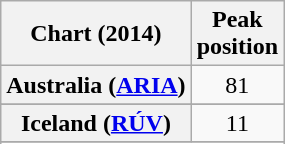<table class="wikitable plainrowheaders sortable">
<tr>
<th>Chart (2014)</th>
<th align="center">Peak<br>position</th>
</tr>
<tr>
<th scope=row>Australia (<a href='#'>ARIA</a>)</th>
<td style="text-align:center;">81</td>
</tr>
<tr>
</tr>
<tr>
</tr>
<tr>
</tr>
<tr>
</tr>
<tr>
</tr>
<tr>
</tr>
<tr>
</tr>
<tr>
<th scope="row">Iceland (<a href='#'>RÚV</a>)</th>
<td style="text-align:center;">11</td>
</tr>
<tr>
</tr>
<tr>
</tr>
<tr>
</tr>
<tr>
</tr>
<tr>
</tr>
<tr>
</tr>
<tr>
</tr>
</table>
